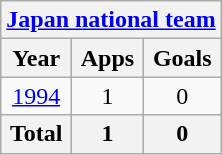<table class="wikitable" style="text-align:center">
<tr>
<th colspan=3><a href='#'>Japan national team</a></th>
</tr>
<tr>
<th>Year</th>
<th>Apps</th>
<th>Goals</th>
</tr>
<tr>
<td><a href='#'>1994</a></td>
<td>1</td>
<td>0</td>
</tr>
<tr>
<th>Total</th>
<th>1</th>
<th>0</th>
</tr>
</table>
